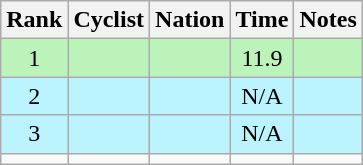<table class="wikitable sortable" style="text-align:center">
<tr>
<th>Rank</th>
<th>Cyclist</th>
<th>Nation</th>
<th>Time</th>
<th>Notes</th>
</tr>
<tr bgcolor=bbf3bb>
<td>1</td>
<td align=left></td>
<td align=left></td>
<td>11.9</td>
<td></td>
</tr>
<tr bgcolor=bbf3ff>
<td>2</td>
<td align=left></td>
<td align=left></td>
<td>N/A</td>
<td></td>
</tr>
<tr bgcolor=bbf3ff>
<td>3</td>
<td align=left></td>
<td align=left></td>
<td>N/A</td>
<td></td>
</tr>
<tr>
<td></td>
<td align=left></td>
<td align=left></td>
<td></td>
<td></td>
</tr>
</table>
